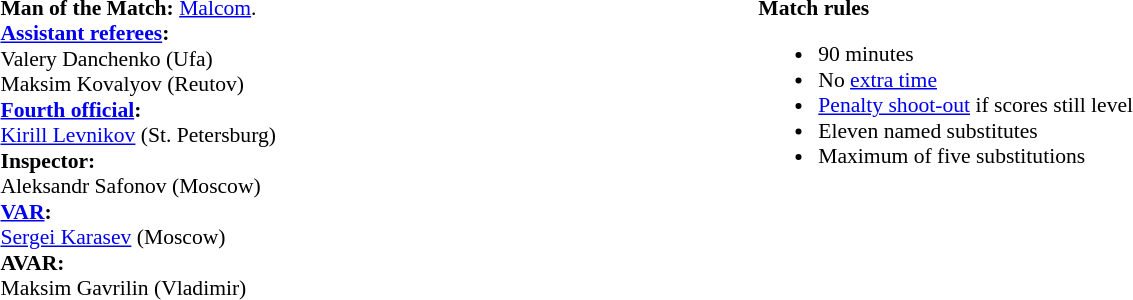<table width=100% style="font-size:90%">
<tr>
<td><br><strong>Man of the Match:</strong> <a href='#'>Malcom</a>.<br><strong><a href='#'>Assistant referees</a>:</strong>
<br>Valery Danchenko (Ufa)
<br>Maksim Kovalyov (Reutov)
<br><strong><a href='#'>Fourth official</a>:</strong>
<br><a href='#'>Kirill Levnikov</a> (St. Petersburg)
<br><strong>Inspector:</strong>
<br>Aleksandr Safonov (Moscow)
<br><strong><a href='#'>VAR</a>:</strong>
<br><a href='#'>Sergei Karasev</a> (Moscow)
<br><strong>AVAR:</strong>
<br>Maksim Gavrilin (Vladimir)</td>
<td style="width:60%; vertical-align:top;"><br><strong>Match rules</strong><ul><li>90 minutes</li><li>No <a href='#'>extra time</a></li><li><a href='#'>Penalty shoot-out</a> if scores still level</li><li>Eleven named substitutes</li><li>Maximum of five substitutions</li></ul></td>
</tr>
</table>
